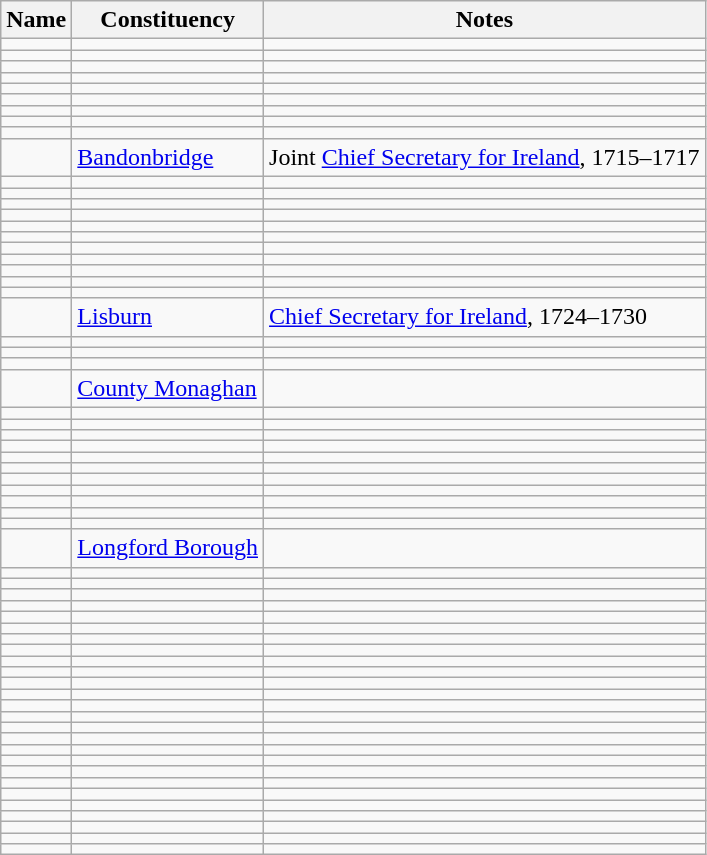<table class="wikitable sortable">
<tr>
<th>Name</th>
<th>Constituency</th>
<th>Notes</th>
</tr>
<tr>
<td></td>
<td></td>
<td></td>
</tr>
<tr>
<td></td>
<td></td>
<td></td>
</tr>
<tr>
<td></td>
<td></td>
<td></td>
</tr>
<tr>
<td></td>
<td></td>
<td></td>
</tr>
<tr>
<td></td>
<td></td>
<td></td>
</tr>
<tr>
<td></td>
<td></td>
<td></td>
</tr>
<tr>
<td></td>
<td></td>
<td></td>
</tr>
<tr>
<td></td>
<td></td>
<td></td>
</tr>
<tr>
<td></td>
<td></td>
<td></td>
</tr>
<tr>
<td></td>
<td><a href='#'>Bandonbridge</a></td>
<td>Joint <a href='#'>Chief Secretary for Ireland</a>, 1715–1717</td>
</tr>
<tr>
<td></td>
<td></td>
<td></td>
</tr>
<tr>
<td></td>
<td></td>
<td></td>
</tr>
<tr>
<td></td>
<td></td>
<td></td>
</tr>
<tr>
<td></td>
<td></td>
<td></td>
</tr>
<tr>
<td></td>
<td></td>
<td></td>
</tr>
<tr>
<td></td>
<td></td>
<td></td>
</tr>
<tr>
<td></td>
<td></td>
<td></td>
</tr>
<tr>
<td></td>
<td></td>
<td></td>
</tr>
<tr>
<td></td>
<td></td>
<td></td>
</tr>
<tr>
<td></td>
<td></td>
<td></td>
</tr>
<tr>
<td></td>
<td></td>
<td></td>
</tr>
<tr>
<td></td>
<td><a href='#'>Lisburn</a></td>
<td><a href='#'>Chief Secretary for Ireland</a>, 1724–1730</td>
</tr>
<tr>
<td></td>
<td></td>
<td></td>
</tr>
<tr>
<td></td>
<td></td>
<td></td>
</tr>
<tr>
<td></td>
<td></td>
<td></td>
</tr>
<tr>
<td></td>
<td><a href='#'>County Monaghan</a></td>
<td></td>
</tr>
<tr>
<td></td>
<td></td>
<td></td>
</tr>
<tr>
<td></td>
<td></td>
<td></td>
</tr>
<tr>
<td></td>
<td></td>
<td></td>
</tr>
<tr>
<td></td>
<td></td>
<td></td>
</tr>
<tr>
<td></td>
<td></td>
<td></td>
</tr>
<tr>
<td></td>
<td></td>
<td></td>
</tr>
<tr>
<td></td>
<td></td>
<td></td>
</tr>
<tr>
<td></td>
<td></td>
<td></td>
</tr>
<tr>
<td></td>
<td></td>
<td></td>
</tr>
<tr>
<td></td>
<td></td>
<td></td>
</tr>
<tr>
<td></td>
<td></td>
<td></td>
</tr>
<tr>
<td></td>
<td><a href='#'>Longford Borough</a></td>
<td></td>
</tr>
<tr>
<td></td>
<td></td>
<td></td>
</tr>
<tr>
<td></td>
<td></td>
<td></td>
</tr>
<tr>
<td></td>
<td></td>
<td></td>
</tr>
<tr>
<td></td>
<td></td>
<td></td>
</tr>
<tr>
<td></td>
<td></td>
<td></td>
</tr>
<tr>
<td></td>
<td></td>
<td></td>
</tr>
<tr>
<td></td>
<td></td>
<td></td>
</tr>
<tr>
<td></td>
<td></td>
<td></td>
</tr>
<tr>
<td></td>
<td></td>
<td></td>
</tr>
<tr>
<td></td>
<td></td>
<td></td>
</tr>
<tr>
<td></td>
<td></td>
<td></td>
</tr>
<tr>
<td></td>
<td></td>
<td></td>
</tr>
<tr>
<td></td>
<td></td>
<td></td>
</tr>
<tr>
<td></td>
<td></td>
<td></td>
</tr>
<tr>
<td></td>
<td></td>
<td></td>
</tr>
<tr>
<td></td>
<td></td>
<td></td>
</tr>
<tr>
<td></td>
<td></td>
<td></td>
</tr>
<tr>
<td></td>
<td></td>
<td></td>
</tr>
<tr>
<td></td>
<td></td>
<td></td>
</tr>
<tr>
<td></td>
<td></td>
<td></td>
</tr>
<tr>
<td></td>
<td></td>
<td></td>
</tr>
<tr>
<td></td>
<td></td>
<td></td>
</tr>
<tr>
<td></td>
<td></td>
<td></td>
</tr>
<tr>
<td></td>
<td></td>
<td></td>
</tr>
<tr>
<td></td>
<td></td>
<td></td>
</tr>
<tr>
<td></td>
<td></td>
<td></td>
</tr>
</table>
